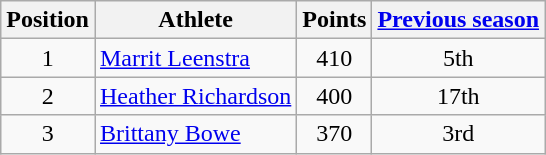<table class="wikitable">
<tr>
<th>Position</th>
<th>Athlete</th>
<th>Points</th>
<th><a href='#'>Previous season</a></th>
</tr>
<tr align="center">
<td>1</td>
<td align="left"> <a href='#'>Marrit Leenstra</a></td>
<td>410</td>
<td>5th</td>
</tr>
<tr align="center">
<td>2</td>
<td align="left"> <a href='#'>Heather Richardson</a></td>
<td>400</td>
<td>17th</td>
</tr>
<tr align="center">
<td>3</td>
<td align="left"> <a href='#'>Brittany Bowe</a></td>
<td>370</td>
<td>3rd</td>
</tr>
</table>
